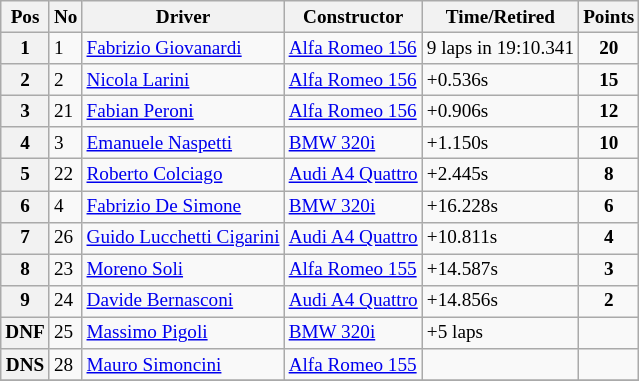<table class="wikitable" style="font-size: 80%;">
<tr>
<th>Pos</th>
<th>No</th>
<th>Driver</th>
<th>Constructor</th>
<th>Time/Retired</th>
<th>Points</th>
</tr>
<tr>
<th>1</th>
<td>1</td>
<td> <a href='#'>Fabrizio Giovanardi</a></td>
<td><a href='#'>Alfa Romeo 156</a></td>
<td>9 laps in 19:10.341</td>
<td align=center><strong>20</strong></td>
</tr>
<tr>
<th>2</th>
<td>2</td>
<td> <a href='#'>Nicola Larini</a></td>
<td><a href='#'>Alfa Romeo 156</a></td>
<td>+0.536s</td>
<td align=center><strong>15</strong></td>
</tr>
<tr>
<th>3</th>
<td>21</td>
<td> <a href='#'>Fabian Peroni</a></td>
<td><a href='#'>Alfa Romeo 156</a></td>
<td>+0.906s</td>
<td align=center><strong>12</strong></td>
</tr>
<tr>
<th>4</th>
<td>3</td>
<td> <a href='#'>Emanuele Naspetti</a></td>
<td><a href='#'>BMW 320i</a></td>
<td>+1.150s</td>
<td align=center><strong>10</strong></td>
</tr>
<tr>
<th>5</th>
<td>22</td>
<td> <a href='#'>Roberto Colciago</a></td>
<td><a href='#'>Audi A4 Quattro</a></td>
<td>+2.445s</td>
<td align=center><strong>8</strong></td>
</tr>
<tr>
<th>6</th>
<td>4</td>
<td> <a href='#'>Fabrizio De Simone</a></td>
<td><a href='#'>BMW 320i</a></td>
<td>+16.228s</td>
<td align=center><strong>6</strong></td>
</tr>
<tr>
<th>7</th>
<td>26</td>
<td> <a href='#'>Guido Lucchetti Cigarini</a></td>
<td><a href='#'>Audi A4 Quattro</a></td>
<td>+10.811s</td>
<td align=center><strong>4</strong></td>
</tr>
<tr>
<th>8</th>
<td>23</td>
<td> <a href='#'>Moreno Soli</a></td>
<td><a href='#'>Alfa Romeo 155</a></td>
<td>+14.587s</td>
<td align=center><strong>3</strong></td>
</tr>
<tr>
<th>9</th>
<td>24</td>
<td> <a href='#'>Davide Bernasconi</a></td>
<td><a href='#'>Audi A4 Quattro</a></td>
<td>+14.856s</td>
<td align=center><strong>2</strong></td>
</tr>
<tr>
<th>DNF</th>
<td>25</td>
<td> <a href='#'>Massimo Pigoli</a></td>
<td><a href='#'>BMW 320i</a></td>
<td>+5 laps</td>
<td></td>
</tr>
<tr>
<th>DNS</th>
<td>28</td>
<td> <a href='#'>Mauro Simoncini</a></td>
<td><a href='#'>Alfa Romeo 155</a></td>
<td></td>
<td></td>
</tr>
<tr>
</tr>
</table>
